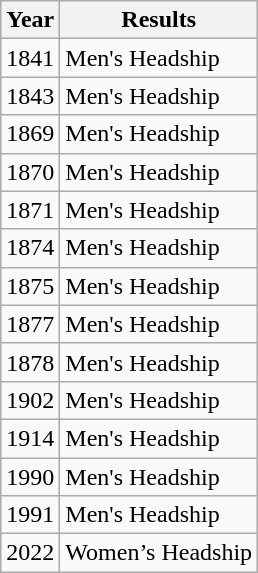<table class="wikitable">
<tr>
<th>Year</th>
<th>Results</th>
</tr>
<tr>
<td>1841</td>
<td>Men's Headship</td>
</tr>
<tr>
<td>1843</td>
<td>Men's Headship</td>
</tr>
<tr>
<td>1869</td>
<td>Men's Headship</td>
</tr>
<tr>
<td>1870</td>
<td>Men's Headship</td>
</tr>
<tr>
<td>1871</td>
<td>Men's Headship</td>
</tr>
<tr>
<td>1874</td>
<td>Men's Headship</td>
</tr>
<tr>
<td>1875</td>
<td>Men's Headship</td>
</tr>
<tr>
<td>1877</td>
<td>Men's Headship</td>
</tr>
<tr>
<td>1878</td>
<td>Men's Headship</td>
</tr>
<tr>
<td>1902</td>
<td>Men's Headship</td>
</tr>
<tr>
<td>1914</td>
<td>Men's Headship</td>
</tr>
<tr>
<td>1990</td>
<td>Men's Headship</td>
</tr>
<tr>
<td>1991</td>
<td>Men's Headship</td>
</tr>
<tr>
<td>2022</td>
<td>Women’s Headship</td>
</tr>
</table>
